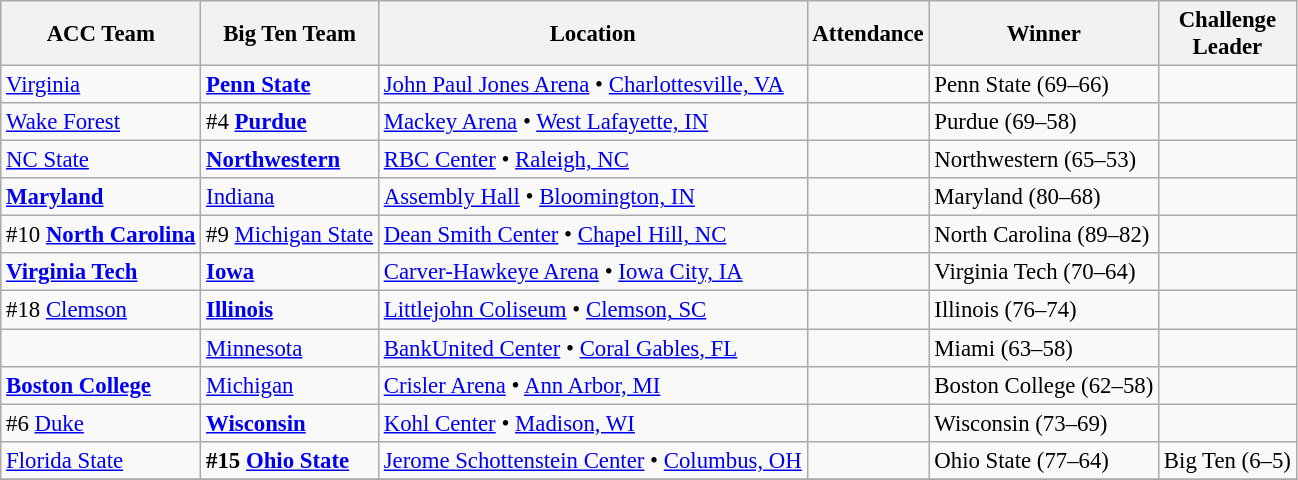<table class="wikitable" style="font-size: 95%">
<tr align="center">
<th>ACC Team</th>
<th>Big Ten Team</th>
<th>Location</th>
<th>Attendance</th>
<th>Winner</th>
<th>Challenge<br>Leader</th>
</tr>
<tr>
<td><a href='#'>Virginia</a></td>
<td><strong><a href='#'>Penn State</a></strong></td>
<td><a href='#'>John Paul Jones Arena</a> • <a href='#'>Charlottesville, VA</a></td>
<td></td>
<td>Penn State (69–66)</td>
<td></td>
</tr>
<tr>
<td><a href='#'>Wake Forest</a></td>
<td>#4 <strong><a href='#'>Purdue</a></strong></td>
<td><a href='#'>Mackey Arena</a> • <a href='#'>West Lafayette, IN</a></td>
<td></td>
<td>Purdue (69–58)</td>
<td></td>
</tr>
<tr>
<td><a href='#'>NC State</a></td>
<td><strong><a href='#'>Northwestern</a></strong></td>
<td><a href='#'>RBC Center</a> • <a href='#'>Raleigh, NC</a></td>
<td></td>
<td>Northwestern (65–53)</td>
<td></td>
</tr>
<tr>
<td><strong><a href='#'>Maryland</a></strong></td>
<td><a href='#'>Indiana</a></td>
<td><a href='#'>Assembly Hall</a> • <a href='#'>Bloomington, IN</a></td>
<td></td>
<td>Maryland (80–68)</td>
<td></td>
</tr>
<tr>
<td>#10 <strong><a href='#'>North Carolina</a></strong></td>
<td>#9 <a href='#'>Michigan State</a></td>
<td><a href='#'>Dean Smith Center</a> • <a href='#'>Chapel Hill, NC</a></td>
<td></td>
<td>North Carolina (89–82)</td>
<td></td>
</tr>
<tr>
<td><strong><a href='#'>Virginia Tech</a></strong></td>
<td><strong><a href='#'>Iowa</a></strong></td>
<td><a href='#'>Carver-Hawkeye Arena</a> • <a href='#'>Iowa City, IA</a></td>
<td></td>
<td>Virginia Tech (70–64)</td>
<td></td>
</tr>
<tr>
<td>#18 <a href='#'>Clemson</a></td>
<td><strong><a href='#'>Illinois</a></strong></td>
<td><a href='#'>Littlejohn Coliseum</a> • <a href='#'>Clemson, SC</a></td>
<td></td>
<td>Illinois (76–74)</td>
<td></td>
</tr>
<tr>
<td><strong></strong></td>
<td><a href='#'>Minnesota</a></td>
<td><a href='#'>BankUnited Center</a> • <a href='#'>Coral Gables, FL</a></td>
<td></td>
<td>Miami (63–58)</td>
<td></td>
</tr>
<tr>
<td><strong><a href='#'>Boston College</a></strong></td>
<td><a href='#'>Michigan</a></td>
<td><a href='#'>Crisler Arena</a> • <a href='#'>Ann Arbor, MI</a></td>
<td></td>
<td>Boston College (62–58)</td>
<td></td>
</tr>
<tr>
<td>#6 <a href='#'>Duke</a></td>
<td><strong><a href='#'>Wisconsin</a></strong></td>
<td><a href='#'>Kohl Center</a> • <a href='#'>Madison, WI</a></td>
<td></td>
<td>Wisconsin (73–69)</td>
<td></td>
</tr>
<tr>
<td><a href='#'>Florida State</a></td>
<td><strong>#15 <a href='#'>Ohio State</a></strong></td>
<td><a href='#'>Jerome Schottenstein Center</a> • <a href='#'>Columbus, OH</a></td>
<td></td>
<td>Ohio State (77–64)</td>
<td>Big Ten (6–5)</td>
</tr>
<tr>
</tr>
</table>
